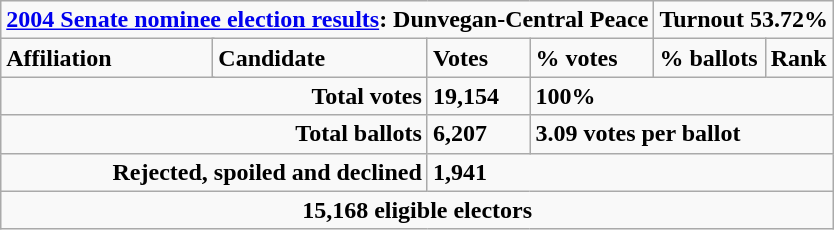<table class="wikitable">
<tr>
<td colspan="5" align=center><strong><a href='#'>2004 Senate nominee election results</a>: Dunvegan-Central Peace</strong></td>
<td colspan="2"><strong>Turnout 53.72%</strong></td>
</tr>
<tr>
<td colspan="2"><strong>Affiliation</strong></td>
<td><strong>Candidate</strong></td>
<td><strong>Votes</strong></td>
<td><strong>% votes</strong></td>
<td><strong>% ballots</strong></td>
<td><strong>Rank</strong><br>








</td>
</tr>
<tr>
<td colspan="3" align="right"><strong>Total votes</strong></td>
<td><strong>19,154</strong></td>
<td colspan="3"><strong>100%</strong></td>
</tr>
<tr>
<td colspan="3" align="right"><strong>Total ballots</strong></td>
<td><strong>6,207</strong></td>
<td colspan="3"><strong>3.09 votes per ballot</strong></td>
</tr>
<tr>
<td colspan="3" align="right"><strong>Rejected, spoiled and declined</strong></td>
<td colspan="4"><strong>1,941</strong></td>
</tr>
<tr>
<td align=center colspan=7><strong>15,168 eligible electors</strong></td>
</tr>
</table>
